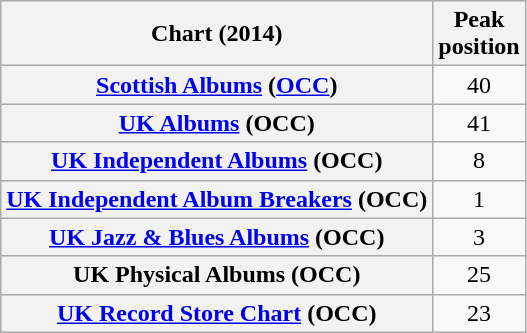<table class="wikitable sortable plainrowheaders" style="text-align:center">
<tr>
<th scope="col">Chart (2014)</th>
<th scope="col">Peak<br>position</th>
</tr>
<tr>
<th scope="row"><a href='#'>Scottish Albums</a> (<a href='#'>OCC</a>)</th>
<td>40</td>
</tr>
<tr>
<th scope="row"><a href='#'>UK Albums</a> (OCC)</th>
<td>41</td>
</tr>
<tr>
<th scope="row"><a href='#'>UK Independent Albums</a> (OCC)</th>
<td>8</td>
</tr>
<tr>
<th scope="row"><a href='#'>UK Independent Album Breakers</a> (OCC)</th>
<td>1</td>
</tr>
<tr>
<th scope="row"><a href='#'>UK Jazz & Blues Albums</a> (OCC)</th>
<td>3</td>
</tr>
<tr>
<th scope="row">UK Physical Albums (OCC)</th>
<td>25</td>
</tr>
<tr>
<th scope="row"><a href='#'>UK Record Store Chart</a> (OCC)</th>
<td>23</td>
</tr>
</table>
